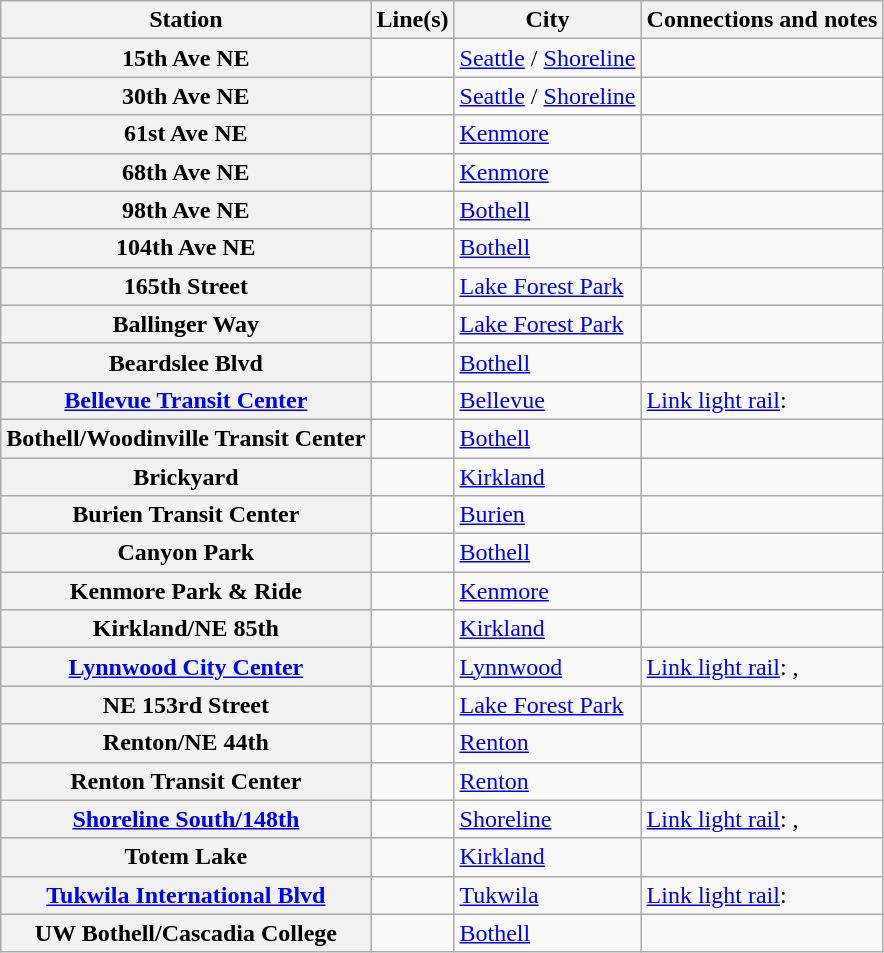<table class="wikitable sortable sticky-header plainrowheaders">
<tr>
<th scope=col>Station</th>
<th scope=col>Line(s)</th>
<th scope=col>City</th>
<th scope=col class="unsortable">Connections and notes</th>
</tr>
<tr>
<th scope=row>15th Ave NE</th>
<td></td>
<td><a href='#'>Seattle</a> / <a href='#'>Shoreline</a></td>
<td></td>
</tr>
<tr>
<th scope=row>30th Ave NE</th>
<td></td>
<td><a href='#'>Seattle</a> / <a href='#'>Shoreline</a></td>
<td></td>
</tr>
<tr>
<th scope=row>61st Ave NE</th>
<td></td>
<td><a href='#'>Kenmore</a></td>
<td></td>
</tr>
<tr>
<th scope=row>68th Ave NE</th>
<td></td>
<td><a href='#'>Kenmore</a></td>
<td></td>
</tr>
<tr>
<th scope=row>98th Ave NE</th>
<td></td>
<td><a href='#'>Bothell</a></td>
<td></td>
</tr>
<tr>
<th scope=row>104th Ave NE</th>
<td></td>
<td><a href='#'>Bothell</a></td>
<td></td>
</tr>
<tr>
<th scope=row>165th Street</th>
<td></td>
<td><a href='#'>Lake Forest Park</a></td>
<td></td>
</tr>
<tr>
<th scope=row>Ballinger Way</th>
<td></td>
<td><a href='#'>Lake Forest Park</a></td>
<td></td>
</tr>
<tr>
<th scope=row>Beardslee Blvd</th>
<td></td>
<td><a href='#'>Bothell</a></td>
<td></td>
</tr>
<tr>
<th scope=row><a href='#'>Bellevue Transit Center</a></th>
<td> </td>
<td><a href='#'>Bellevue</a></td>
<td> <a href='#'>Link light rail</a>: </td>
</tr>
<tr>
<th scope=row>Bothell/Woodinville Transit Center</th>
<td> </td>
<td><a href='#'>Bothell</a></td>
<td></td>
</tr>
<tr>
<th scope=row>Brickyard</th>
<td></td>
<td><a href='#'>Kirkland</a></td>
<td></td>
</tr>
<tr>
<th scope=row>Burien Transit Center</th>
<td></td>
<td><a href='#'>Burien</a></td>
<td></td>
</tr>
<tr>
<th scope=row>Canyon Park</th>
<td></td>
<td><a href='#'>Bothell</a></td>
<td></td>
</tr>
<tr>
<th scope=row>Kenmore Park & Ride</th>
<td></td>
<td><a href='#'>Kenmore</a></td>
<td></td>
</tr>
<tr>
<th scope=row>Kirkland/NE 85th</th>
<td></td>
<td><a href='#'>Kirkland</a></td>
<td></td>
</tr>
<tr>
<th scope=row><a href='#'>Lynnwood City Center</a></th>
<td></td>
<td><a href='#'>Lynnwood</a></td>
<td> <a href='#'>Link light rail</a>: , </td>
</tr>
<tr>
<th scope=row>NE 153rd Street</th>
<td></td>
<td><a href='#'>Lake Forest Park</a></td>
<td></td>
</tr>
<tr>
<th scope=row>Renton/NE 44th</th>
<td></td>
<td><a href='#'>Renton</a></td>
<td></td>
</tr>
<tr>
<th scope=row>Renton Transit Center</th>
<td></td>
<td><a href='#'>Renton</a></td>
<td></td>
</tr>
<tr>
<th scope=row><a href='#'>Shoreline South/148th</a></th>
<td></td>
<td><a href='#'>Shoreline</a></td>
<td> <a href='#'>Link light rail</a>: , </td>
</tr>
<tr>
<th scope=row>Totem Lake</th>
<td></td>
<td><a href='#'>Kirkland</a></td>
<td></td>
</tr>
<tr>
<th scope=row><a href='#'>Tukwila International Blvd</a></th>
<td></td>
<td><a href='#'>Tukwila</a></td>
<td> <a href='#'>Link light rail</a>: </td>
</tr>
<tr>
<th scope=row>UW Bothell/Cascadia College</th>
<td></td>
<td><a href='#'>Bothell</a></td>
<td></td>
</tr>
</table>
